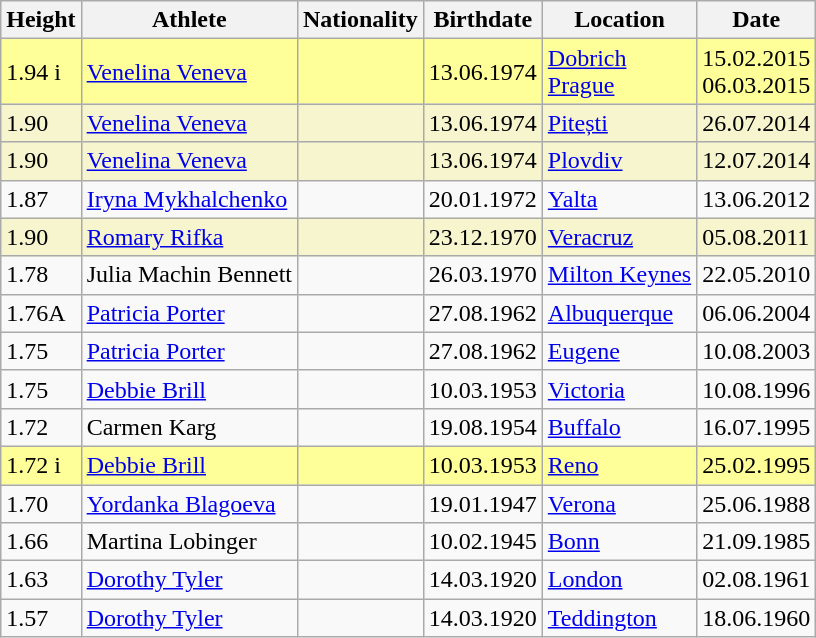<table class="wikitable">
<tr>
<th>Height</th>
<th>Athlete</th>
<th>Nationality</th>
<th>Birthdate</th>
<th>Location</th>
<th>Date</th>
</tr>
<tr style="background:#ff9;">
<td>1.94 i</td>
<td><a href='#'>Venelina Veneva</a></td>
<td></td>
<td>13.06.1974</td>
<td><a href='#'>Dobrich</a><br><a href='#'>Prague</a></td>
<td>15.02.2015<br>06.03.2015</td>
</tr>
<tr bgcolor=#f6F5CE>
<td>1.90</td>
<td><a href='#'>Venelina Veneva</a></td>
<td></td>
<td>13.06.1974</td>
<td><a href='#'>Pitești</a></td>
<td>26.07.2014</td>
</tr>
<tr bgcolor=#f6F5CE>
<td>1.90</td>
<td><a href='#'>Venelina Veneva</a></td>
<td></td>
<td>13.06.1974</td>
<td><a href='#'>Plovdiv</a></td>
<td>12.07.2014</td>
</tr>
<tr>
<td>1.87</td>
<td><a href='#'>Iryna Mykhalchenko</a></td>
<td></td>
<td>20.01.1972</td>
<td><a href='#'>Yalta</a></td>
<td>13.06.2012</td>
</tr>
<tr bgcolor=#f6F5CE>
<td>1.90</td>
<td><a href='#'>Romary Rifka</a></td>
<td></td>
<td>23.12.1970</td>
<td><a href='#'>Veracruz</a></td>
<td>05.08.2011</td>
</tr>
<tr>
<td>1.78</td>
<td>Julia Machin Bennett</td>
<td></td>
<td>26.03.1970</td>
<td><a href='#'>Milton Keynes</a></td>
<td>22.05.2010</td>
</tr>
<tr>
<td>1.76A</td>
<td><a href='#'>Patricia Porter</a></td>
<td></td>
<td>27.08.1962</td>
<td><a href='#'>Albuquerque</a></td>
<td>06.06.2004</td>
</tr>
<tr>
<td>1.75</td>
<td><a href='#'>Patricia Porter</a></td>
<td></td>
<td>27.08.1962</td>
<td><a href='#'>Eugene</a></td>
<td>10.08.2003</td>
</tr>
<tr>
<td>1.75</td>
<td><a href='#'>Debbie Brill</a></td>
<td></td>
<td>10.03.1953</td>
<td><a href='#'>Victoria</a></td>
<td>10.08.1996</td>
</tr>
<tr>
<td>1.72</td>
<td>Carmen Karg</td>
<td></td>
<td>19.08.1954</td>
<td><a href='#'>Buffalo</a></td>
<td>16.07.1995</td>
</tr>
<tr style="background:#ff9;">
<td>1.72 i</td>
<td><a href='#'>Debbie Brill</a></td>
<td></td>
<td>10.03.1953</td>
<td><a href='#'>Reno</a></td>
<td>25.02.1995</td>
</tr>
<tr>
<td>1.70</td>
<td><a href='#'>Yordanka Blagoeva</a></td>
<td></td>
<td>19.01.1947</td>
<td><a href='#'>Verona</a></td>
<td>25.06.1988</td>
</tr>
<tr>
<td>1.66</td>
<td>Martina Lobinger</td>
<td></td>
<td>10.02.1945</td>
<td><a href='#'>Bonn</a></td>
<td>21.09.1985</td>
</tr>
<tr>
<td>1.63</td>
<td><a href='#'>Dorothy Tyler</a></td>
<td></td>
<td>14.03.1920</td>
<td><a href='#'>London</a></td>
<td>02.08.1961</td>
</tr>
<tr>
<td>1.57</td>
<td><a href='#'>Dorothy Tyler</a></td>
<td></td>
<td>14.03.1920</td>
<td><a href='#'>Teddington</a></td>
<td>18.06.1960</td>
</tr>
</table>
